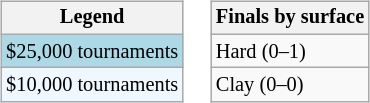<table>
<tr valign=top>
<td><br><table class=wikitable style="font-size:85%">
<tr>
<th>Legend</th>
</tr>
<tr style="background:lightblue;">
<td>$25,000 tournaments</td>
</tr>
<tr style="background:#f0f8ff;">
<td>$10,000 tournaments</td>
</tr>
</table>
</td>
<td><br><table class=wikitable style="font-size:85%">
<tr>
<th>Finals by surface</th>
</tr>
<tr>
<td>Hard (0–1)</td>
</tr>
<tr>
<td>Clay (0–0)</td>
</tr>
</table>
</td>
</tr>
</table>
